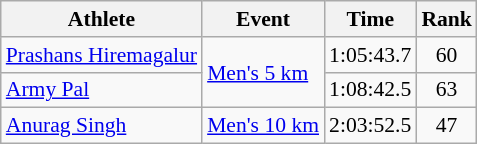<table class="wikitable" style="text-align:center; font-size:90%;">
<tr>
<th>Athlete</th>
<th>Event</th>
<th>Time</th>
<th>Rank</th>
</tr>
<tr>
<td align=left><a href='#'>Prashans Hiremagalur</a></td>
<td align=left rowspan=2><a href='#'>Men's 5 km</a></td>
<td>1:05:43.7</td>
<td>60</td>
</tr>
<tr>
<td align=left><a href='#'>Army Pal</a></td>
<td>1:08:42.5</td>
<td>63</td>
</tr>
<tr>
<td align=left><a href='#'>Anurag Singh</a></td>
<td align=left><a href='#'>Men's 10 km</a></td>
<td>2:03:52.5</td>
<td>47</td>
</tr>
</table>
